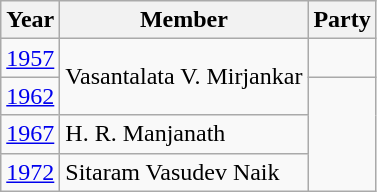<table class="wikitable sortable">
<tr>
<th>Year</th>
<th>Member</th>
<th colspan="2">Party</th>
</tr>
<tr>
<td><a href='#'>1957</a></td>
<td rowspan=2>Vasantalata V. Mirjankar</td>
<td></td>
</tr>
<tr>
<td><a href='#'>1962</a></td>
</tr>
<tr>
<td><a href='#'>1967</a></td>
<td>H. R. Manjanath</td>
</tr>
<tr>
<td><a href='#'>1972</a></td>
<td>Sitaram Vasudev Naik</td>
</tr>
</table>
